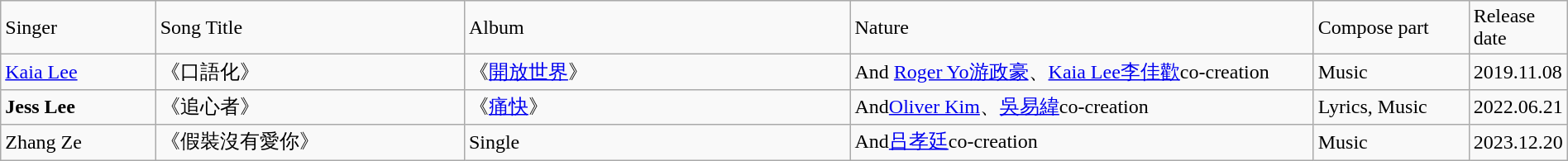<table class="wikitable" width="100%">
<tr>
<td style="width:10%">Singer</td>
<td style="width:20%">Song Title</td>
<td style="width:25%">Album</td>
<td style="width:30%">Nature</td>
<td style="width:10%">Compose part</td>
<td style="width:15%">Release date</td>
</tr>
<tr>
<td><a href='#'>Kaia Lee</a></td>
<td>《口語化》</td>
<td>《<a href='#'>開放世界</a>》</td>
<td>And <a href='#'>Roger Yo游政豪</a>、<a href='#'>Kaia Lee李佳歡</a>co-creation</td>
<td>Music</td>
<td>2019.11.08</td>
</tr>
<tr>
<td><strong>Jess Lee</strong></td>
<td>《追心者》</td>
<td>《<a href='#'>痛快</a>》</td>
<td>And<a href='#'>Oliver Kim</a>、<a href='#'>吳易緯</a>co-creation</td>
<td>Lyrics, Music</td>
<td>2022.06.21</td>
</tr>
<tr>
<td>Zhang Ze</td>
<td>《假裝沒有愛你》</td>
<td>Single</td>
<td>And<a href='#'>吕孝廷</a>co-creation</td>
<td>Music</td>
<td>2023.12.20</td>
</tr>
</table>
